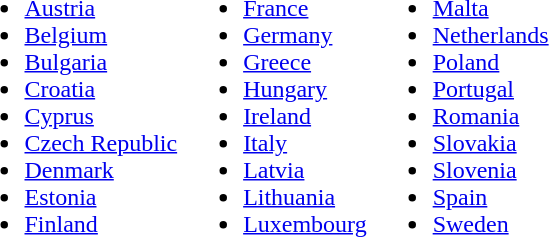<table>
<tr>
<td valign=top><br><ul><li> <a href='#'>Austria</a></li><li> <a href='#'>Belgium</a></li><li> <a href='#'>Bulgaria</a></li><li> <a href='#'>Croatia</a></li><li> <a href='#'>Cyprus</a></li><li> <a href='#'>Czech Republic</a></li><li> <a href='#'>Denmark</a></li><li> <a href='#'>Estonia</a></li><li> <a href='#'>Finland</a></li></ul></td>
<td valign=top><br><ul><li> <a href='#'>France</a></li><li> <a href='#'>Germany</a></li><li> <a href='#'>Greece</a></li><li> <a href='#'>Hungary</a></li><li> <a href='#'>Ireland</a></li><li> <a href='#'>Italy</a></li><li> <a href='#'>Latvia</a></li><li> <a href='#'>Lithuania</a></li><li> <a href='#'>Luxembourg</a></li></ul></td>
<td valign=top><br><ul><li> <a href='#'>Malta</a></li><li> <a href='#'>Netherlands</a></li><li> <a href='#'>Poland</a></li><li> <a href='#'>Portugal</a></li><li> <a href='#'>Romania</a></li><li> <a href='#'>Slovakia</a></li><li> <a href='#'>Slovenia</a></li><li> <a href='#'>Spain</a></li><li> <a href='#'>Sweden</a></li></ul></td>
</tr>
</table>
